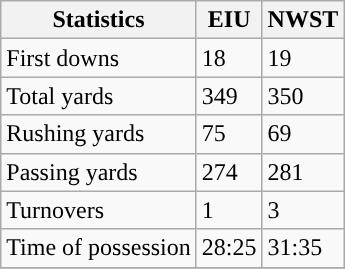<table class="wikitable" style="float: left;">
<tr>
<th>Statistics</th>
<th>EIU</th>
<th>NWST</th>
</tr>
<tr>
<td>First downs</td>
<td>18</td>
<td>19</td>
</tr>
<tr>
<td>Total yards</td>
<td>349</td>
<td>350</td>
</tr>
<tr>
<td>Rushing yards</td>
<td>75</td>
<td>69</td>
</tr>
<tr>
<td>Passing yards</td>
<td>274</td>
<td>281</td>
</tr>
<tr>
<td>Turnovers</td>
<td>1</td>
<td>3</td>
</tr>
<tr>
<td>Time of possession</td>
<td>28:25</td>
<td>31:35</td>
</tr>
<tr>
</tr>
</table>
